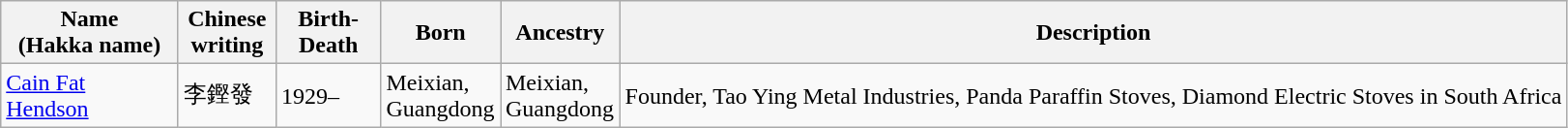<table class="wikitable">
<tr>
<th width="115">Name<br>(Hakka name)</th>
<th width="60">Chinese writing</th>
<th width="65">Birth-Death</th>
<th width="75">Born</th>
<th width="75">Ancestry</th>
<th>Description</th>
</tr>
<tr>
<td><a href='#'>Cain Fat Hendson</a></td>
<td>李鏗發</td>
<td>1929–</td>
<td>Meixian, Guangdong</td>
<td>Meixian, Guangdong</td>
<td>Founder, Tao Ying Metal Industries, Panda Paraffin Stoves, Diamond Electric Stoves in South Africa</td>
</tr>
</table>
